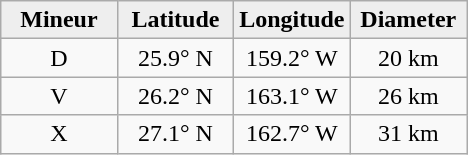<table class="wikitable">
<tr>
<th width="25%" style="background:#eeeeee;">Mineur</th>
<th width="25%" style="background:#eeeeee;">Latitude</th>
<th width="25%" style="background:#eeeeee;">Longitude</th>
<th width="25%" style="background:#eeeeee;">Diameter</th>
</tr>
<tr>
<td align="center">D</td>
<td align="center">25.9° N</td>
<td align="center">159.2° W</td>
<td align="center">20 km</td>
</tr>
<tr>
<td align="center">V</td>
<td align="center">26.2° N</td>
<td align="center">163.1° W</td>
<td align="center">26 km</td>
</tr>
<tr>
<td align="center">X</td>
<td align="center">27.1° N</td>
<td align="center">162.7° W</td>
<td align="center">31 km</td>
</tr>
</table>
